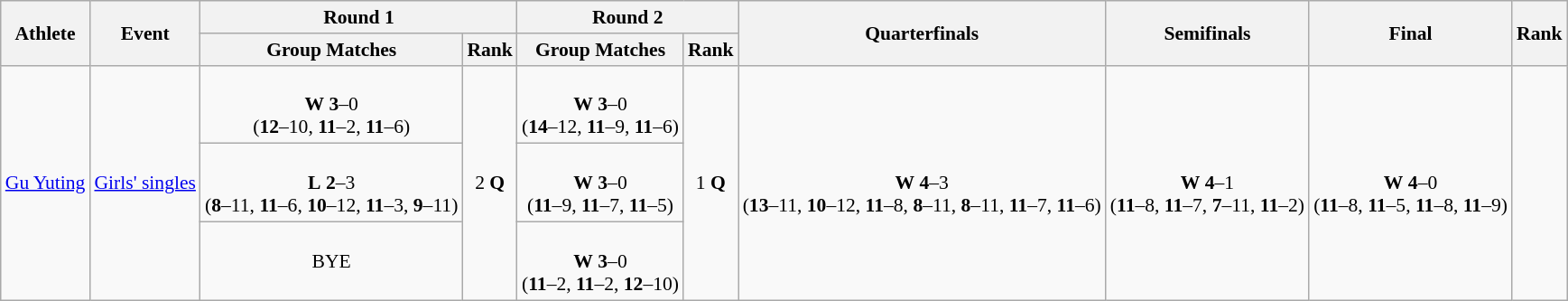<table class="wikitable" border="1" style="font-size:90%">
<tr>
<th rowspan=2>Athlete</th>
<th rowspan=2>Event</th>
<th colspan=2>Round 1</th>
<th colspan=2>Round 2</th>
<th rowspan=2>Quarterfinals</th>
<th rowspan=2>Semifinals</th>
<th rowspan=2>Final</th>
<th rowspan=2>Rank</th>
</tr>
<tr>
<th>Group Matches</th>
<th>Rank</th>
<th>Group Matches</th>
<th>Rank</th>
</tr>
<tr>
<td rowspan=3><a href='#'>Gu Yuting</a></td>
<td rowspan=3><a href='#'>Girls' singles</a></td>
<td align=center> <br> <strong>W</strong> <strong>3</strong>–0 <br> (<strong>12</strong>–10, <strong>11</strong>–2, <strong>11</strong>–6)</td>
<td rowspan=3 align=center>2 <strong>Q</strong></td>
<td align=center> <br> <strong>W</strong> <strong>3</strong>–0 <br> (<strong>14</strong>–12, <strong>11</strong>–9, <strong>11</strong>–6)</td>
<td rowspan=3 align=center>1 <strong>Q</strong></td>
<td align=center rowspan=3> <br> <strong>W</strong> <strong>4</strong>–3 <br> (<strong>13</strong>–11, <strong>10</strong>–12, <strong>11</strong>–8, <strong>8</strong>–11, <strong>8</strong>–11, <strong>11</strong>–7, <strong>11</strong>–6)</td>
<td align=center rowspan=3> <br> <strong>W</strong> <strong>4</strong>–1 <br> (<strong>11</strong>–8, <strong>11</strong>–7, <strong>7</strong>–11, <strong>11</strong>–2)</td>
<td align=center rowspan=3> <br> <strong>W</strong> <strong>4</strong>–0 <br> (<strong>11</strong>–8, <strong>11</strong>–5, <strong>11</strong>–8, <strong>11</strong>–9)</td>
<td rowspan=3 align=center></td>
</tr>
<tr>
<td align=center> <br> <strong>L</strong> <strong>2</strong>–3 <br> (<strong>8</strong>–11, <strong>11</strong>–6, <strong>10</strong>–12, <strong>11</strong>–3, <strong>9</strong>–11)</td>
<td align=center> <br> <strong>W</strong> <strong>3</strong>–0 <br> (<strong>11</strong>–9, <strong>11</strong>–7, <strong>11</strong>–5)</td>
</tr>
<tr>
<td align=center>BYE</td>
<td align=center> <br> <strong>W</strong> <strong>3</strong>–0 <br> (<strong>11</strong>–2, <strong>11</strong>–2, <strong>12</strong>–10)</td>
</tr>
</table>
